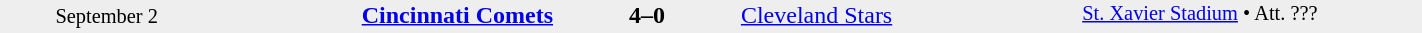<table style="width:75%; background:#eee;" cellspacing="0">
<tr>
<td rowspan="3" style="text-align:center; font-size:85%; width:15%;">September 2</td>
<td style="width:24%; text-align:right;"><strong><a href='#'>Cincinnati Comets</a></strong></td>
<td style="text-align:center; width:13%;"><strong>4–0</strong></td>
<td width=24%><a href='#'>Cleveland Stars</a></td>
<td rowspan="3" style="font-size:85%; vertical-align:top;"><a href='#'>St. Xavier Stadium</a> • Att. ???</td>
</tr>
<tr style=font-size:85%>
<td align=right valign=top></td>
<td valign=top></td>
<td align=left valign=top></td>
</tr>
</table>
